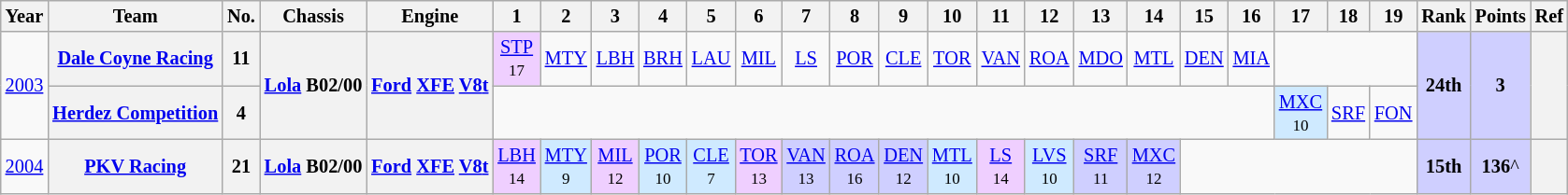<table class="wikitable" style="text-align:center; font-size:85%">
<tr>
<th>Year</th>
<th>Team</th>
<th>No.</th>
<th>Chassis</th>
<th>Engine</th>
<th>1</th>
<th>2</th>
<th>3</th>
<th>4</th>
<th>5</th>
<th>6</th>
<th>7</th>
<th>8</th>
<th>9</th>
<th>10</th>
<th>11</th>
<th>12</th>
<th>13</th>
<th>14</th>
<th>15</th>
<th>16</th>
<th>17</th>
<th>18</th>
<th>19</th>
<th>Rank</th>
<th>Points</th>
<th>Ref</th>
</tr>
<tr>
<td rowspan="2"><a href='#'>2003</a></td>
<th nowrap><a href='#'>Dale Coyne Racing</a></th>
<th>11</th>
<th rowspan="2" nowrap><a href='#'>Lola</a> B02/00</th>
<th rowspan="2" nowrap><a href='#'>Ford</a> <a href='#'>XFE</a> <a href='#'>V8</a><a href='#'>t</a></th>
<td style="background:#EFCFFF;"><a href='#'>STP</a><br><small>17</small></td>
<td><a href='#'>MTY</a></td>
<td><a href='#'>LBH</a></td>
<td><a href='#'>BRH</a></td>
<td><a href='#'>LAU</a></td>
<td><a href='#'>MIL</a></td>
<td><a href='#'>LS</a></td>
<td><a href='#'>POR</a></td>
<td><a href='#'>CLE</a></td>
<td><a href='#'>TOR</a></td>
<td><a href='#'>VAN</a></td>
<td><a href='#'>ROA</a></td>
<td><a href='#'>MDO</a></td>
<td><a href='#'>MTL</a></td>
<td><a href='#'>DEN</a></td>
<td><a href='#'>MIA</a></td>
<td colspan=3></td>
<td rowspan="2" style="background:#CFCFFF;"><strong>24th</strong></td>
<td rowspan="2" style="background:#CFCFFF;"><strong>3</strong></td>
<th rowspan=2></th>
</tr>
<tr>
<th nowrap><a href='#'>Herdez Competition</a></th>
<th>4</th>
<td colspan=16></td>
<td style="background:#CFEAFF;"><a href='#'>MXC</a><br><small>10</small></td>
<td><a href='#'>SRF</a></td>
<td><a href='#'>FON</a></td>
</tr>
<tr>
<td><a href='#'>2004</a></td>
<th nowrap><a href='#'>PKV Racing</a></th>
<th>21</th>
<th nowrap><a href='#'>Lola</a> B02/00</th>
<th nowrap><a href='#'>Ford</a> <a href='#'>XFE</a> <a href='#'>V8</a><a href='#'>t</a></th>
<td style="background:#EFCFFF;"><a href='#'>LBH</a><br><small>14</small></td>
<td style="background:#CFEAFF;"><a href='#'>MTY</a><br><small>9</small></td>
<td style="background:#EFCFFF;"><a href='#'>MIL</a><br><small>12</small></td>
<td style="background:#CFEAFF;"><a href='#'>POR</a><br><small>10</small></td>
<td style="background:#CFEAFF;"><a href='#'>CLE</a><br><small>7</small></td>
<td style="background:#EFCFFF;"><a href='#'>TOR</a><br><small>13</small></td>
<td style="background:#CFCFFF;"><a href='#'>VAN</a><br><small>13</small></td>
<td style="background:#CFCFFF;"><a href='#'>ROA</a><br><small>16</small></td>
<td style="background:#CFCFFF;"><a href='#'>DEN</a><br><small>12</small></td>
<td style="background:#CFEAFF;"><a href='#'>MTL</a><br><small>10</small></td>
<td style="background:#EFCFFF;"><a href='#'>LS</a><br><small>14</small></td>
<td style="background:#CFEAFF;"><a href='#'>LVS</a><br><small>10</small></td>
<td style="background:#CFCFFF;"><a href='#'>SRF</a><br><small>11</small></td>
<td style="background:#CFCFFF;"><a href='#'>MXC</a><br><small>12</small></td>
<td colspan=5></td>
<td style="background:#CFCFFF;"><strong>15th</strong></td>
<td style="background:#CFCFFF;"><strong>136</strong>^</td>
<th></th>
</tr>
</table>
